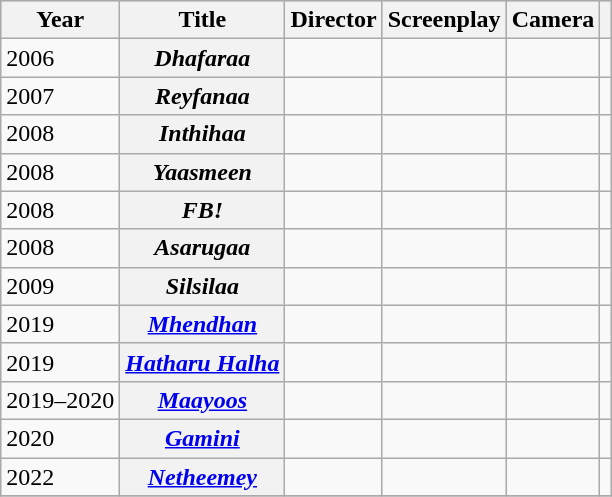<table class="wikitable sortable plainrowheaders">
<tr style="background:#ccc; text-align:center;">
<th scope="col">Year</th>
<th scope="col">Title</th>
<th scope="col">Director</th>
<th scope="col">Screenplay</th>
<th scope="col">Camera</th>
<th scope="col" class="unsortable"></th>
</tr>
<tr>
<td>2006</td>
<th scope="row"><em>Dhafaraa</em></th>
<td></td>
<td></td>
<td></td>
<td style="text-align: center;"></td>
</tr>
<tr>
<td>2007</td>
<th scope="row"><em>Reyfanaa</em></th>
<td></td>
<td></td>
<td></td>
<td style="text-align: center;"></td>
</tr>
<tr>
<td>2008</td>
<th scope="row"><em>Inthihaa</em></th>
<td></td>
<td></td>
<td></td>
<td style="text-align: center;"></td>
</tr>
<tr>
<td>2008</td>
<th scope="row"><em>Yaasmeen</em></th>
<td></td>
<td></td>
<td></td>
<td style="text-align: center;"></td>
</tr>
<tr>
<td>2008</td>
<th scope="row"><em>FB!</em></th>
<td></td>
<td></td>
<td></td>
<td style="text-align: center;"></td>
</tr>
<tr>
<td>2008</td>
<th scope="row"><em>Asarugaa</em></th>
<td></td>
<td></td>
<td></td>
<td style="text-align: center;"></td>
</tr>
<tr>
<td>2009</td>
<th scope="row"><em>Silsilaa</em></th>
<td></td>
<td></td>
<td></td>
<td style="text-align: center;"></td>
</tr>
<tr>
<td>2019</td>
<th scope="row"><em><a href='#'>Mhendhan</a></em></th>
<td></td>
<td></td>
<td></td>
<td style="text-align: center;"></td>
</tr>
<tr>
<td>2019</td>
<th scope="row"><em><a href='#'>Hatharu Halha</a></em></th>
<td></td>
<td></td>
<td></td>
<td style="text-align: center;"></td>
</tr>
<tr>
<td>2019–2020</td>
<th scope="row"><em><a href='#'>Maayoos</a></em></th>
<td></td>
<td></td>
<td></td>
<td style="text-align: center;"></td>
</tr>
<tr>
<td>2020</td>
<th scope="row"><em><a href='#'>Gamini</a></em></th>
<td></td>
<td></td>
<td></td>
<td style="text-align: center;"></td>
</tr>
<tr>
<td>2022</td>
<th scope="row"><em><a href='#'>Netheemey</a></em></th>
<td></td>
<td></td>
<td></td>
<td style="text-align: center;"></td>
</tr>
<tr>
</tr>
</table>
